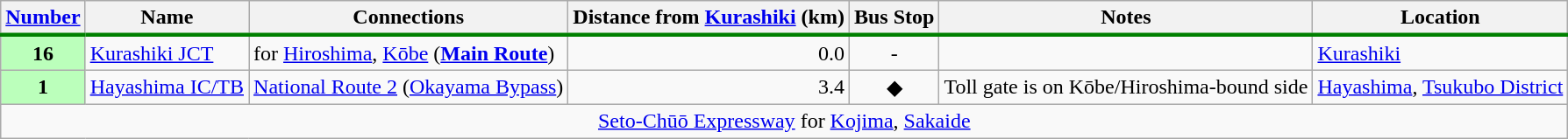<table class="wikitable">
<tr>
<th style="border-bottom:3px solid green;"><a href='#'>Number</a></th>
<th style="border-bottom:3px solid green;">Name</th>
<th style="border-bottom:3px solid green;">Connections</th>
<th style="border-bottom:3px solid green;">Distance from <a href='#'>Kurashiki</a> (km)</th>
<th style="border-bottom:3px solid green;">Bus Stop</th>
<th style="border-bottom:3px solid green;">Notes</th>
<th style="border-bottom:3px solid green;">Location</th>
</tr>
<tr>
<th style="background-color:#BFB;">16</th>
<td><a href='#'>Kurashiki JCT</a></td>
<td>for <a href='#'>Hiroshima</a>, <a href='#'>Kōbe</a> (<strong><a href='#'>Main Route</a></strong>)</td>
<td style="text-align:right;">0.0</td>
<td style="text-align:center;">-</td>
<td></td>
<td><a href='#'>Kurashiki</a></td>
</tr>
<tr>
<th style="background-color:#BFB;">1</th>
<td><a href='#'>Hayashima IC/TB</a></td>
<td> <a href='#'>National Route 2</a> (<a href='#'>Okayama Bypass</a>)</td>
<td style="text-align:right;">3.4</td>
<td style="text-align:center;">◆</td>
<td>Toll gate is on Kōbe/Hiroshima-bound side</td>
<td><a href='#'>Hayashima</a>, <a href='#'>Tsukubo District</a></td>
</tr>
<tr>
<td colspan="7" style="text-align:center;"> <a href='#'>Seto-Chūō Expressway</a> for <a href='#'>Kojima</a>, <a href='#'>Sakaide</a></td>
</tr>
</table>
